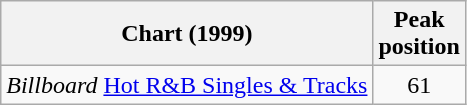<table class="wikitable">
<tr>
<th>Chart (1999)</th>
<th>Peak<br>position</th>
</tr>
<tr>
<td><em>Billboard</em> <a href='#'>Hot R&B Singles & Tracks</a></td>
<td align="center">61</td>
</tr>
</table>
